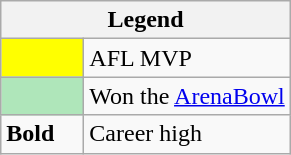<table class="wikitable">
<tr>
<th colspan="2">Legend</th>
</tr>
<tr>
<td style="background:#ffff00; width:3em;"></td>
<td>AFL MVP</td>
</tr>
<tr>
<td style="background:#afe6ba; width:3em;"></td>
<td>Won the <a href='#'>ArenaBowl</a></td>
</tr>
<tr>
<td><strong>Bold</strong></td>
<td>Career high</td>
</tr>
</table>
